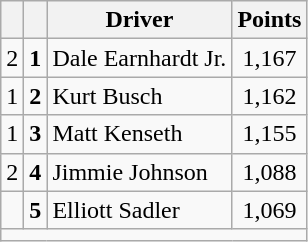<table class="wikitable">
<tr>
<th></th>
<th scope="col"></th>
<th scope="col">Driver</th>
<th scope="col">Points</th>
</tr>
<tr>
<td align="left"> 2</td>
<td scope="row"><strong>1</strong></td>
<td>Dale Earnhardt Jr.</td>
<td style="text-align:center;">1,167</td>
</tr>
<tr>
<td align="left"> 1</td>
<td scope="row"><strong>2</strong></td>
<td>Kurt Busch</td>
<td style="text-align:center;">1,162</td>
</tr>
<tr>
<td align="left"> 1</td>
<td scope="row"><strong>3</strong></td>
<td>Matt Kenseth</td>
<td style="text-align:center;">1,155</td>
</tr>
<tr>
<td align="left"> 2</td>
<td scope="row"><strong>4</strong></td>
<td>Jimmie Johnson</td>
<td style="text-align:center;">1,088</td>
</tr>
<tr>
<td align="left"></td>
<td scope="row"><strong>5</strong></td>
<td>Elliott Sadler</td>
<td style="text-align:center;">1,069</td>
</tr>
<tr class="sortbottom">
<td colspan="9"></td>
</tr>
</table>
